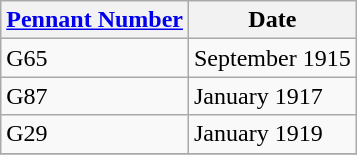<table class="wikitable" style="text-align:left">
<tr>
<th><a href='#'>Pennant Number</a></th>
<th>Date</th>
</tr>
<tr>
<td>G65</td>
<td>September 1915</td>
</tr>
<tr>
<td>G87</td>
<td>January 1917</td>
</tr>
<tr>
<td>G29</td>
<td>January 1919</td>
</tr>
<tr>
</tr>
</table>
